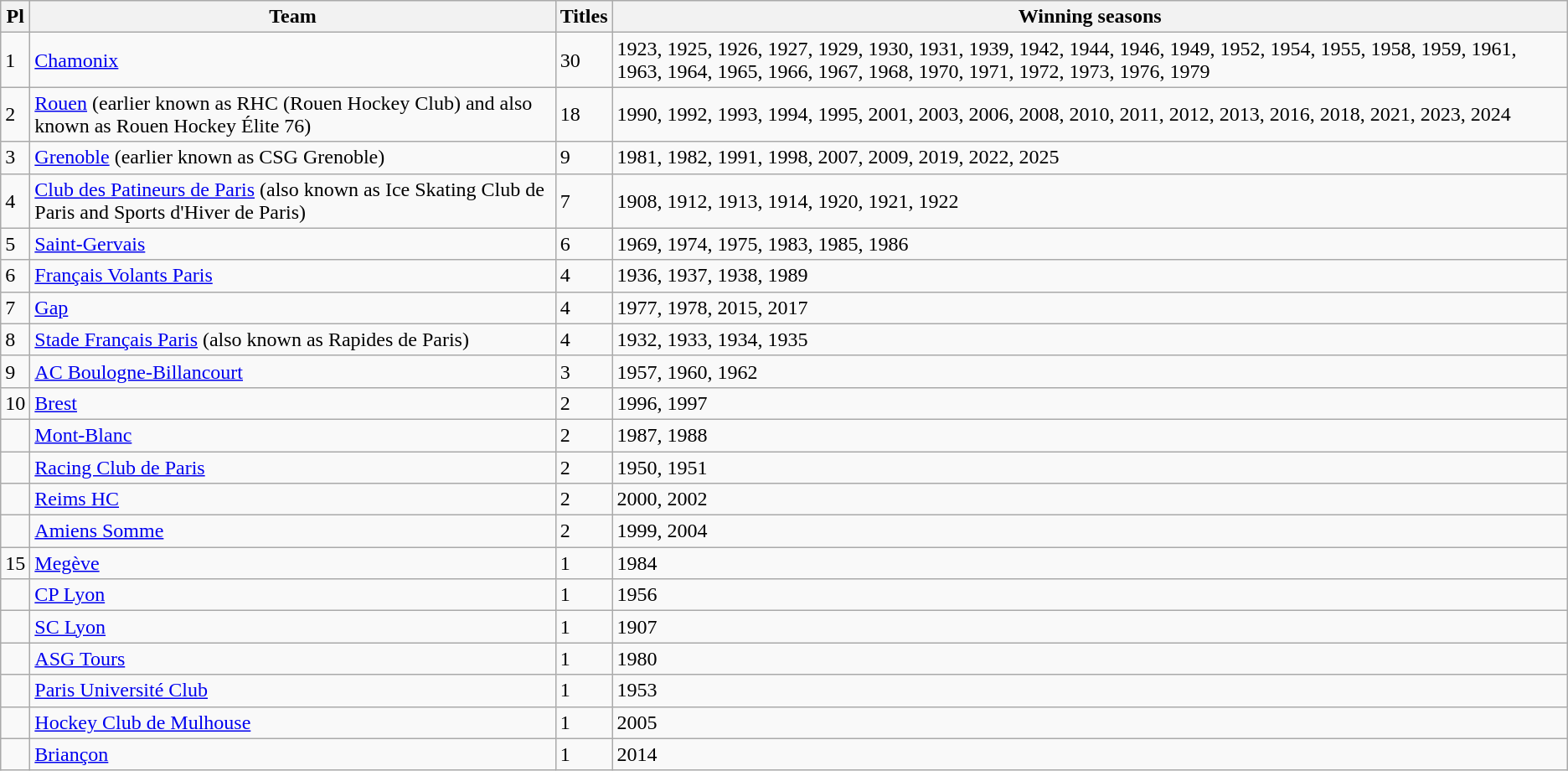<table class="wikitable">
<tr>
<th>Pl</th>
<th>Team</th>
<th>Titles</th>
<th>Winning seasons</th>
</tr>
<tr>
<td>1</td>
<td><a href='#'>Chamonix</a></td>
<td>30</td>
<td>1923, 1925, 1926, 1927, 1929, 1930, 1931, 1939, 1942, 1944, 1946, 1949, 1952, 1954, 1955, 1958, 1959, 1961, 1963, 1964, 1965, 1966, 1967, 1968, 1970, 1971, 1972, 1973, 1976, 1979</td>
</tr>
<tr>
<td>2</td>
<td><a href='#'>Rouen</a> (earlier known as RHC (Rouen Hockey Club) and also known as Rouen Hockey Élite 76)</td>
<td>18</td>
<td>1990, 1992, 1993, 1994, 1995, 2001, 2003, 2006, 2008, 2010, 2011, 2012, 2013, 2016, 2018, 2021, 2023, 2024</td>
</tr>
<tr>
<td>3</td>
<td><a href='#'>Grenoble</a> (earlier known as CSG Grenoble)</td>
<td>9</td>
<td>1981, 1982, 1991, 1998, 2007, 2009, 2019, 2022, 2025</td>
</tr>
<tr>
<td>4</td>
<td><a href='#'>Club des Patineurs de Paris</a> (also known as Ice Skating Club de Paris and Sports d'Hiver de Paris)</td>
<td>7</td>
<td>1908, 1912, 1913, 1914, 1920, 1921, 1922</td>
</tr>
<tr>
<td>5</td>
<td><a href='#'>Saint-Gervais</a></td>
<td>6</td>
<td>1969, 1974, 1975, 1983, 1985, 1986</td>
</tr>
<tr>
<td>6</td>
<td><a href='#'>Français Volants Paris</a></td>
<td>4</td>
<td>1936, 1937, 1938, 1989</td>
</tr>
<tr>
<td>7</td>
<td><a href='#'>Gap</a></td>
<td>4</td>
<td>1977, 1978, 2015, 2017</td>
</tr>
<tr>
<td>8</td>
<td><a href='#'>Stade Français Paris</a> (also known as Rapides de Paris)</td>
<td>4</td>
<td>1932, 1933, 1934, 1935</td>
</tr>
<tr>
<td>9</td>
<td><a href='#'>AC Boulogne-Billancourt</a></td>
<td>3</td>
<td>1957, 1960, 1962</td>
</tr>
<tr>
<td>10</td>
<td><a href='#'>Brest</a></td>
<td>2</td>
<td>1996, 1997</td>
</tr>
<tr>
<td> </td>
<td><a href='#'>Mont-Blanc</a></td>
<td>2</td>
<td>1987, 1988</td>
</tr>
<tr>
<td> </td>
<td><a href='#'>Racing Club de Paris</a></td>
<td>2</td>
<td>1950, 1951</td>
</tr>
<tr>
<td> </td>
<td><a href='#'>Reims HC</a></td>
<td>2</td>
<td>2000, 2002</td>
</tr>
<tr>
<td> </td>
<td><a href='#'>Amiens Somme</a></td>
<td>2</td>
<td>1999, 2004</td>
</tr>
<tr>
<td>15</td>
<td><a href='#'>Megève</a></td>
<td>1</td>
<td>1984</td>
</tr>
<tr>
<td> </td>
<td><a href='#'>CP Lyon</a></td>
<td>1</td>
<td>1956</td>
</tr>
<tr>
<td> </td>
<td><a href='#'>SC Lyon</a></td>
<td>1</td>
<td>1907</td>
</tr>
<tr>
<td> </td>
<td><a href='#'>ASG Tours</a></td>
<td>1</td>
<td>1980</td>
</tr>
<tr>
<td> </td>
<td><a href='#'>Paris Université Club</a></td>
<td>1</td>
<td>1953</td>
</tr>
<tr>
<td> </td>
<td><a href='#'>Hockey Club de Mulhouse</a></td>
<td>1</td>
<td>2005</td>
</tr>
<tr>
<td> </td>
<td><a href='#'>Briançon</a></td>
<td>1</td>
<td>2014</td>
</tr>
</table>
